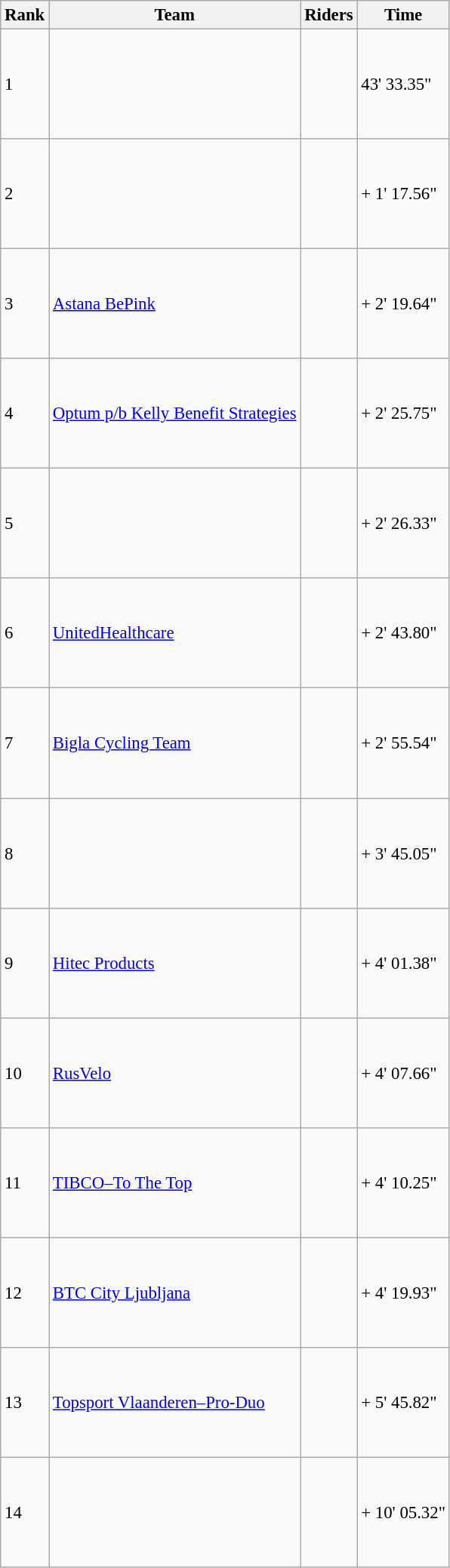<table class="wikitable" style="font-size:95%; text-align:left;">
<tr>
<th>Rank</th>
<th>Team</th>
<th>Riders</th>
<th>Time</th>
</tr>
<tr>
<td>1</td>
<td align="left"> </td>
<td><br><br><br><br><br></td>
<td>43' 33.35"</td>
</tr>
<tr>
<td>2</td>
<td align="left"> </td>
<td><br><br><br><br><br></td>
<td>+ 1' 17.56"</td>
</tr>
<tr>
<td>3</td>
<td align="left"> <a href='#'>Astana BePink</a></td>
<td><br><br><br><br><br></td>
<td>+ 2' 19.64"</td>
</tr>
<tr>
<td>4</td>
<td align="left"> <a href='#'>Optum p/b Kelly Benefit Strategies</a></td>
<td><br><br><br><br><br></td>
<td>+ 2' 25.75"</td>
</tr>
<tr>
<td>5</td>
<td align="left"> </td>
<td><br><br><br><br><br></td>
<td>+ 2' 26.33"</td>
</tr>
<tr>
<td>6</td>
<td align="left"> <a href='#'>UnitedHealthcare</a></td>
<td><br><br><br><br><br></td>
<td>+ 2' 43.80"</td>
</tr>
<tr>
<td>7</td>
<td align="left"> <a href='#'>Bigla Cycling Team</a></td>
<td><br><br><br><br><br></td>
<td>+ 2' 55.54"</td>
</tr>
<tr>
<td>8</td>
<td align="left"> </td>
<td><br><br><br><br><br></td>
<td>+ 3' 45.05"</td>
</tr>
<tr>
<td>9</td>
<td align="left"> <a href='#'>Hitec Products</a></td>
<td><br><br><br><br><br></td>
<td>+ 4' 01.38"</td>
</tr>
<tr>
<td>10</td>
<td align="left"> <a href='#'>RusVelo</a></td>
<td><br><br><br><br><br></td>
<td>+ 4' 07.66"</td>
</tr>
<tr>
<td>11</td>
<td align="left"> <a href='#'>TIBCO–To The Top</a></td>
<td><br><br><br><br><br></td>
<td>+ 4' 10.25"</td>
</tr>
<tr>
<td>12</td>
<td align="left"> <a href='#'>BTC City Ljubljana</a></td>
<td><br><br><br><br><br></td>
<td>+ 4' 19.93"</td>
</tr>
<tr>
<td>13</td>
<td align="left"> <a href='#'>Topsport Vlaanderen–Pro-Duo</a></td>
<td><br><br><br><br><br></td>
<td>+ 5' 45.82"</td>
</tr>
<tr>
<td>14</td>
<td align="left"> </td>
<td><br><br><br><br><br></td>
<td>+ 10' 05.32"</td>
</tr>
</table>
